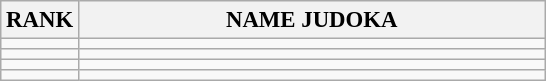<table class="wikitable" style="font-size:95%;">
<tr>
<th>RANK</th>
<th align="left" style="width: 20em">NAME JUDOKA</th>
</tr>
<tr>
<td align="center"></td>
<td></td>
</tr>
<tr>
<td align="center"></td>
<td></td>
</tr>
<tr>
<td align="center"></td>
<td></td>
</tr>
<tr>
<td align="center"></td>
<td></td>
</tr>
</table>
